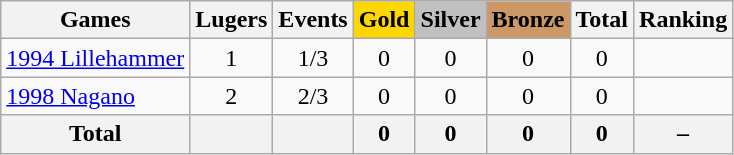<table class="wikitable sortable" style="text-align:center">
<tr>
<th>Games</th>
<th>Lugers</th>
<th>Events</th>
<th style="background-color:gold;">Gold</th>
<th style="background-color:silver;">Silver</th>
<th style="background-color:#c96;">Bronze</th>
<th>Total</th>
<th>Ranking</th>
</tr>
<tr>
<td align=left><a href='#'>1994 Lillehammer</a></td>
<td>1</td>
<td>1/3</td>
<td>0</td>
<td>0</td>
<td>0</td>
<td>0</td>
<td></td>
</tr>
<tr>
<td align=left><a href='#'>1998 Nagano</a></td>
<td>2</td>
<td>2/3</td>
<td>0</td>
<td>0</td>
<td>0</td>
<td>0</td>
<td></td>
</tr>
<tr>
<th>Total</th>
<th></th>
<th></th>
<th>0</th>
<th>0</th>
<th>0</th>
<th>0</th>
<th>–</th>
</tr>
</table>
